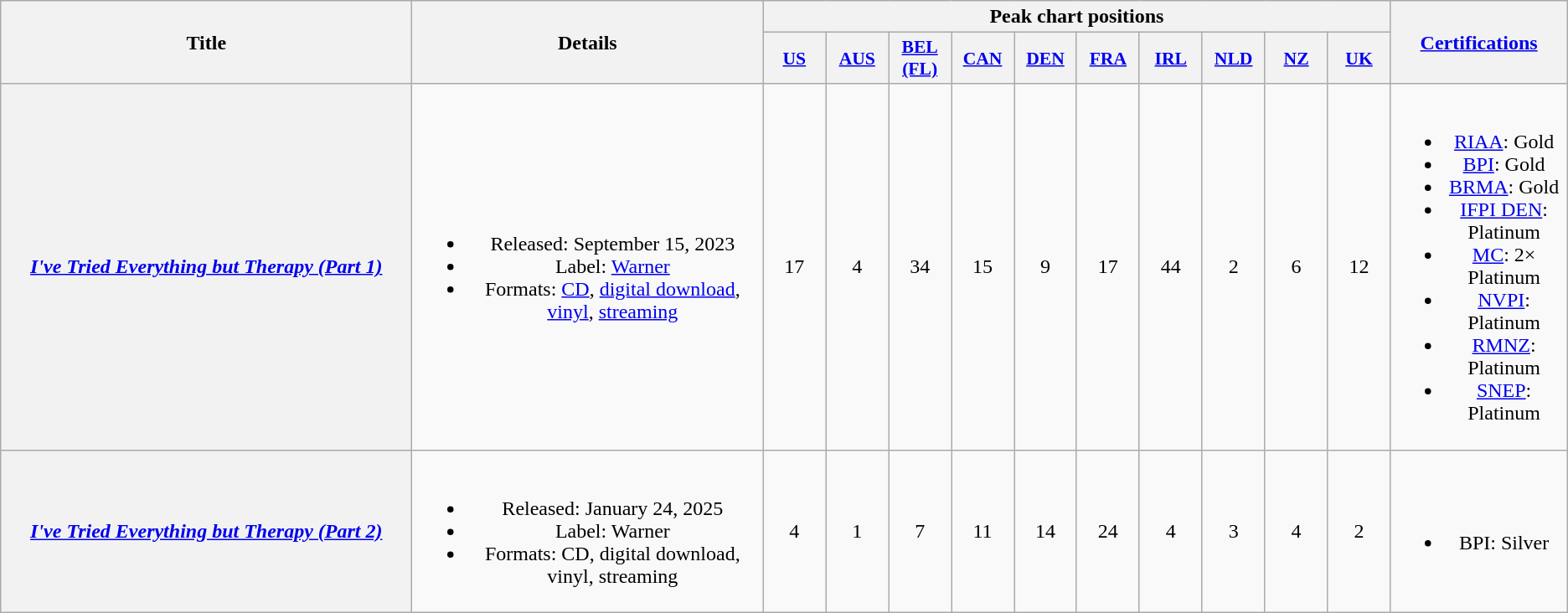<table class="wikitable plainrowheaders" style="text-align:center;">
<tr>
<th scope="col" rowspan="2" style="width:20em;">Title</th>
<th scope="col" rowspan="2" style="width:17em;">Details</th>
<th scope="col" colspan="10">Peak chart positions</th>
<th scope="col" rowspan="2"><a href='#'>Certifications</a></th>
</tr>
<tr>
<th scope="col" style="width:3em; font-size:90%"><a href='#'>US</a><br></th>
<th scope="col" style="width:3em; font-size:90%"><a href='#'>AUS</a><br></th>
<th scope="col" style="width:3em;font-size:90%;"><a href='#'>BEL<br>(FL)</a><br></th>
<th scope="col" style="width:3em; font-size:90%"><a href='#'>CAN</a><br></th>
<th scope="col" style="width:3em;font-size:90%;"><a href='#'>DEN</a><br></th>
<th scope="col" style="width:3em;font-size:90%;"><a href='#'>FRA</a><br></th>
<th scope="col" style="width:3em;font-size:90%;"><a href='#'>IRL</a><br></th>
<th scope="col" style="width:3em;font-size:90%;"><a href='#'>NLD</a><br></th>
<th scope="col" style="width:3em; font-size:90%"><a href='#'>NZ</a><br></th>
<th scope="col" style="width:3em; font-size:90%"><a href='#'>UK</a><br></th>
</tr>
<tr>
<th scope="row"><em><a href='#'>I've Tried Everything but Therapy (Part 1)</a></em></th>
<td><br><ul><li>Released: September 15, 2023</li><li>Label: <a href='#'>Warner</a></li><li>Formats: <a href='#'>CD</a>, <a href='#'>digital download</a>, <a href='#'>vinyl</a>, <a href='#'>streaming</a></li></ul></td>
<td>17</td>
<td>4</td>
<td>34</td>
<td>15</td>
<td>9</td>
<td>17</td>
<td>44<br></td>
<td>2</td>
<td>6</td>
<td>12</td>
<td><br><ul><li><a href='#'>RIAA</a>: Gold</li><li><a href='#'>BPI</a>: Gold</li><li><a href='#'>BRMA</a>: Gold</li><li><a href='#'>IFPI DEN</a>: Platinum</li><li><a href='#'>MC</a>: 2× Platinum</li><li><a href='#'>NVPI</a>: Platinum</li><li><a href='#'>RMNZ</a>: Platinum</li><li><a href='#'>SNEP</a>: Platinum</li></ul></td>
</tr>
<tr>
<th scope="row"><em><a href='#'>I've Tried Everything but Therapy (Part 2)</a></em></th>
<td><br><ul><li>Released: January 24, 2025</li><li>Label: Warner</li><li>Formats: CD, digital download, vinyl, streaming</li></ul></td>
<td>4</td>
<td>1</td>
<td>7</td>
<td>11</td>
<td>14</td>
<td>24</td>
<td>4</td>
<td>3</td>
<td>4</td>
<td>2</td>
<td><br><ul><li>BPI: Silver</li></ul></td>
</tr>
</table>
